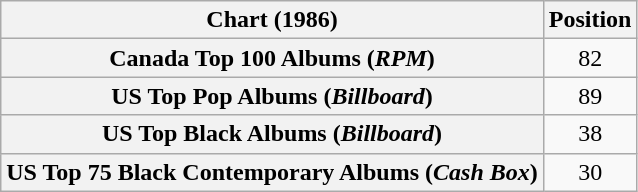<table class="wikitable sortable plainrowheaders" style="text-align:center">
<tr>
<th scope="col">Chart (1986)</th>
<th scope="col">Position</th>
</tr>
<tr>
<th scope="row">Canada Top 100 Albums (<em>RPM</em>)</th>
<td>82</td>
</tr>
<tr>
<th scope="row">US Top Pop Albums (<em>Billboard</em>)</th>
<td>89</td>
</tr>
<tr>
<th scope="row">US Top Black Albums (<em>Billboard</em>)</th>
<td>38</td>
</tr>
<tr>
<th scope="row">US Top 75 Black Contemporary Albums (<em>Cash Box</em>)</th>
<td>30</td>
</tr>
</table>
